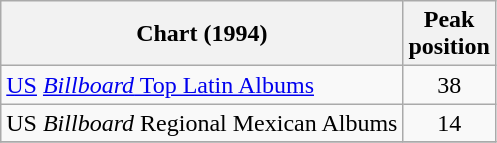<table class="wikitable">
<tr>
<th align="left">Chart (1994)</th>
<th align="left">Peak<br>position</th>
</tr>
<tr>
<td align="left"><a href='#'>US</a> <a href='#'><em>Billboard</em> Top Latin Albums</a></td>
<td align="center">38</td>
</tr>
<tr>
<td align="left">US <em>Billboard</em> Regional Mexican Albums</td>
<td align="center">14</td>
</tr>
<tr>
</tr>
</table>
